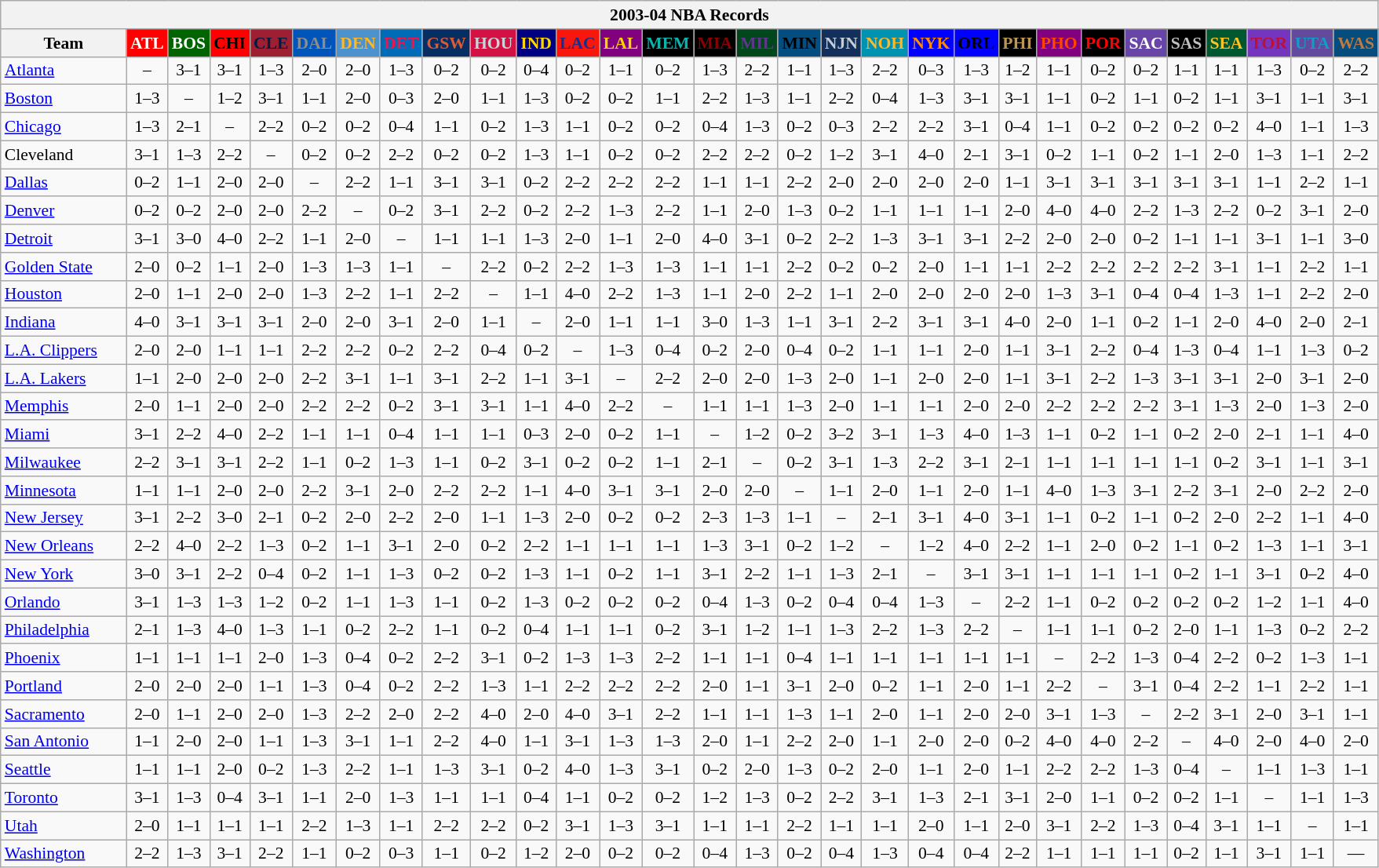<table class="wikitable" style="font-size:90%; text-align:center;">
<tr>
<th colspan=30>2003-04 NBA Records</th>
</tr>
<tr>
<th width=100>Team</th>
<th style="background:#FF0000;color:#FFFFFF;width=35">ATL</th>
<th style="background:#006400;color:#FFFFFF;width=35">BOS</th>
<th style="background:#FF0000;color:#000000;width=35">CHI</th>
<th style="background:#9F1F32;color:#001D43;width=35">CLE</th>
<th style="background:#0055BA;color:#898D8F;width=35">DAL</th>
<th style="background:#4C92CC;color:#FDB827;width=35">DEN</th>
<th style="background:#006BB7;color:#ED164B;width=35">DET</th>
<th style="background:#072E63;color:#DC5A34;width=35">GSW</th>
<th style="background:#D31145;color:#CBD4D8;width=35">HOU</th>
<th style="background:#000080;color:#FFD700;width=35">IND</th>
<th style="background:#F9160D;color:#1A2E8B;width=35">LAC</th>
<th style="background:#800080;color:#FFD700;width=35">LAL</th>
<th style="background:#000000;color:#0CB2AC;width=35">MEM</th>
<th style="background:#000000;color:#8B0000;width=35">MIA</th>
<th style="background:#00471B;color:#5C378A;width=35">MIL</th>
<th style="background:#044D80;color:#000000;width=35">MIN</th>
<th style="background:#12305B;color:#C4CED4;width=35">NJN</th>
<th style="background:#0093B1;color:#FDB827;width=35">NOH</th>
<th style="background:#0000FF;color:#FF8C00;width=35">NYK</th>
<th style="background:#0000FF;color:#000000;width=35">ORL</th>
<th style="background:#000000;color:#BB9754;width=35">PHI</th>
<th style="background:#800080;color:#FF4500;width=35">PHO</th>
<th style="background:#000000;color:#FF0000;width=35">POR</th>
<th style="background:#6846A8;color:#FFFFFF;width=35">SAC</th>
<th style="background:#000000;color:#C0C0C0;width=35">SAS</th>
<th style="background:#005831;color:#FFC322;width=35">SEA</th>
<th style="background:#7436BF;color:#BE0F34;width=35">TOR</th>
<th style="background:#644A9C;color:#149BC7;width=35">UTA</th>
<th style="background:#044D7D;color:#BC7A44;width=35">WAS</th>
</tr>
<tr>
<td style="text-align:left;"><a href='#'>Atlanta</a></td>
<td>–</td>
<td>3–1</td>
<td>3–1</td>
<td>1–3</td>
<td>2–0</td>
<td>2–0</td>
<td>1–3</td>
<td>0–2</td>
<td>0–2</td>
<td>0–4</td>
<td>0–2</td>
<td>1–1</td>
<td>0–2</td>
<td>1–3</td>
<td>2–2</td>
<td>1–1</td>
<td>1–3</td>
<td>2–2</td>
<td>0–3</td>
<td>1–3</td>
<td>1–2</td>
<td>1–1</td>
<td>0–2</td>
<td>0–2</td>
<td>1–1</td>
<td>1–1</td>
<td>1–3</td>
<td>0–2</td>
<td>2–2</td>
</tr>
<tr>
<td style="text-align:left;"><a href='#'>Boston</a></td>
<td>1–3</td>
<td>–</td>
<td>1–2</td>
<td>3–1</td>
<td>1–1</td>
<td>2–0</td>
<td>0–3</td>
<td>2–0</td>
<td>1–1</td>
<td>1–3</td>
<td>0–2</td>
<td>0–2</td>
<td>1–1</td>
<td>2–2</td>
<td>1–3</td>
<td>1–1</td>
<td>2–2</td>
<td>0–4</td>
<td>1–3</td>
<td>3–1</td>
<td>3–1</td>
<td>1–1</td>
<td>0–2</td>
<td>1–1</td>
<td>0–2</td>
<td>1–1</td>
<td>3–1</td>
<td>1–1</td>
<td>3–1</td>
</tr>
<tr>
<td style="text-align:left;"><a href='#'>Chicago</a></td>
<td>1–3</td>
<td>2–1</td>
<td>–</td>
<td>2–2</td>
<td>0–2</td>
<td>0–2</td>
<td>0–4</td>
<td>1–1</td>
<td>0–2</td>
<td>1–3</td>
<td>1–1</td>
<td>0–2</td>
<td>0–2</td>
<td>0–4</td>
<td>1–3</td>
<td>0–2</td>
<td>0–3</td>
<td>2–2</td>
<td>2–2</td>
<td>3–1</td>
<td>0–4</td>
<td>1–1</td>
<td>0–2</td>
<td>0–2</td>
<td>0–2</td>
<td>0–2</td>
<td>4–0</td>
<td>1–1</td>
<td>1–3</td>
</tr>
<tr>
<td style="text-align:left;">Cleveland</td>
<td>3–1</td>
<td>1–3</td>
<td>2–2</td>
<td>–</td>
<td>0–2</td>
<td>0–2</td>
<td>2–2</td>
<td>0–2</td>
<td>0–2</td>
<td>1–3</td>
<td>1–1</td>
<td>0–2</td>
<td>0–2</td>
<td>2–2</td>
<td>2–2</td>
<td>0–2</td>
<td>1–2</td>
<td>3–1</td>
<td>4–0</td>
<td>2–1</td>
<td>3–1</td>
<td>0–2</td>
<td>1–1</td>
<td>0–2</td>
<td>1–1</td>
<td>2–0</td>
<td>1–3</td>
<td>1–1</td>
<td>2–2</td>
</tr>
<tr>
<td style="text-align:left;"><a href='#'>Dallas</a></td>
<td>0–2</td>
<td>1–1</td>
<td>2–0</td>
<td>2–0</td>
<td>–</td>
<td>2–2</td>
<td>1–1</td>
<td>3–1</td>
<td>3–1</td>
<td>0–2</td>
<td>2–2</td>
<td>2–2</td>
<td>2–2</td>
<td>1–1</td>
<td>1–1</td>
<td>2–2</td>
<td>2–0</td>
<td>2–0</td>
<td>2–0</td>
<td>2–0</td>
<td>1–1</td>
<td>3–1</td>
<td>3–1</td>
<td>3–1</td>
<td>3–1</td>
<td>3–1</td>
<td>1–1</td>
<td>2–2</td>
<td>1–1</td>
</tr>
<tr>
<td style="text-align:left;"><a href='#'>Denver</a></td>
<td>0–2</td>
<td>0–2</td>
<td>2–0</td>
<td>2–0</td>
<td>2–2</td>
<td>–</td>
<td>0–2</td>
<td>3–1</td>
<td>2–2</td>
<td>0–2</td>
<td>2–2</td>
<td>1–3</td>
<td>2–2</td>
<td>1–1</td>
<td>2–0</td>
<td>1–3</td>
<td>0–2</td>
<td>1–1</td>
<td>1–1</td>
<td>1–1</td>
<td>2–0</td>
<td>4–0</td>
<td>4–0</td>
<td>2–2</td>
<td>1–3</td>
<td>2–2</td>
<td>0–2</td>
<td>3–1</td>
<td>2–0</td>
</tr>
<tr>
<td style="text-align:left;"><a href='#'>Detroit</a></td>
<td>3–1</td>
<td>3–0</td>
<td>4–0</td>
<td>2–2</td>
<td>1–1</td>
<td>2–0</td>
<td>–</td>
<td>1–1</td>
<td>1–1</td>
<td>1–3</td>
<td>2–0</td>
<td>1–1</td>
<td>2–0</td>
<td>4–0</td>
<td>3–1</td>
<td>0–2</td>
<td>2–2</td>
<td>1–3</td>
<td>3–1</td>
<td>3–1</td>
<td>2–2</td>
<td>2–0</td>
<td>2–0</td>
<td>0–2</td>
<td>1–1</td>
<td>1–1</td>
<td>3–1</td>
<td>1–1</td>
<td>3–0</td>
</tr>
<tr>
<td style="text-align:left;"><a href='#'>Golden State</a></td>
<td>2–0</td>
<td>0–2</td>
<td>1–1</td>
<td>2–0</td>
<td>1–3</td>
<td>1–3</td>
<td>1–1</td>
<td>–</td>
<td>2–2</td>
<td>0–2</td>
<td>2–2</td>
<td>1–3</td>
<td>1–3</td>
<td>1–1</td>
<td>1–1</td>
<td>2–2</td>
<td>0–2</td>
<td>0–2</td>
<td>2–0</td>
<td>1–1</td>
<td>1–1</td>
<td>2–2</td>
<td>2–2</td>
<td>2–2</td>
<td>2–2</td>
<td>3–1</td>
<td>1–1</td>
<td>2–2</td>
<td>1–1</td>
</tr>
<tr>
<td style="text-align:left;"><a href='#'>Houston</a></td>
<td>2–0</td>
<td>1–1</td>
<td>2–0</td>
<td>2–0</td>
<td>1–3</td>
<td>2–2</td>
<td>1–1</td>
<td>2–2</td>
<td>–</td>
<td>1–1</td>
<td>4–0</td>
<td>2–2</td>
<td>1–3</td>
<td>1–1</td>
<td>2–0</td>
<td>2–2</td>
<td>1–1</td>
<td>2–0</td>
<td>2–0</td>
<td>2–0</td>
<td>2–0</td>
<td>1–3</td>
<td>3–1</td>
<td>0–4</td>
<td>0–4</td>
<td>1–3</td>
<td>1–1</td>
<td>2–2</td>
<td>2–0</td>
</tr>
<tr>
<td style="text-align:left;"><a href='#'>Indiana</a></td>
<td>4–0</td>
<td>3–1</td>
<td>3–1</td>
<td>3–1</td>
<td>2–0</td>
<td>2–0</td>
<td>3–1</td>
<td>2–0</td>
<td>1–1</td>
<td>–</td>
<td>2–0</td>
<td>1–1</td>
<td>1–1</td>
<td>3–0</td>
<td>1–3</td>
<td>1–1</td>
<td>3–1</td>
<td>2–2</td>
<td>3–1</td>
<td>3–1</td>
<td>4–0</td>
<td>2–0</td>
<td>1–1</td>
<td>0–2</td>
<td>1–1</td>
<td>2–0</td>
<td>4–0</td>
<td>2–0</td>
<td>2–1</td>
</tr>
<tr>
<td style="text-align:left;"><a href='#'>L.A. Clippers</a></td>
<td>2–0</td>
<td>2–0</td>
<td>1–1</td>
<td>1–1</td>
<td>2–2</td>
<td>2–2</td>
<td>0–2</td>
<td>2–2</td>
<td>0–4</td>
<td>0–2</td>
<td>–</td>
<td>1–3</td>
<td>0–4</td>
<td>0–2</td>
<td>2–0</td>
<td>0–4</td>
<td>0–2</td>
<td>1–1</td>
<td>1–1</td>
<td>2–0</td>
<td>1–1</td>
<td>3–1</td>
<td>2–2</td>
<td>0–4</td>
<td>1–3</td>
<td>0–4</td>
<td>1–1</td>
<td>1–3</td>
<td>0–2</td>
</tr>
<tr>
<td style="text-align:left;"><a href='#'>L.A. Lakers</a></td>
<td>1–1</td>
<td>2–0</td>
<td>2–0</td>
<td>2–0</td>
<td>2–2</td>
<td>3–1</td>
<td>1–1</td>
<td>3–1</td>
<td>2–2</td>
<td>1–1</td>
<td>3–1</td>
<td>–</td>
<td>2–2</td>
<td>2–0</td>
<td>2–0</td>
<td>1–3</td>
<td>2–0</td>
<td>1–1</td>
<td>2–0</td>
<td>2–0</td>
<td>1–1</td>
<td>3–1</td>
<td>2–2</td>
<td>1–3</td>
<td>3–1</td>
<td>3–1</td>
<td>2–0</td>
<td>3–1</td>
<td>2–0</td>
</tr>
<tr>
<td style="text-align:left;"><a href='#'>Memphis</a></td>
<td>2–0</td>
<td>1–1</td>
<td>2–0</td>
<td>2–0</td>
<td>2–2</td>
<td>2–2</td>
<td>0–2</td>
<td>3–1</td>
<td>3–1</td>
<td>1–1</td>
<td>4–0</td>
<td>2–2</td>
<td>–</td>
<td>1–1</td>
<td>1–1</td>
<td>1–3</td>
<td>2–0</td>
<td>1–1</td>
<td>1–1</td>
<td>2–0</td>
<td>2–0</td>
<td>2–2</td>
<td>2–2</td>
<td>2–2</td>
<td>3–1</td>
<td>1–3</td>
<td>2–0</td>
<td>1–3</td>
<td>2–0</td>
</tr>
<tr>
<td style="text-align:left;"><a href='#'>Miami</a></td>
<td>3–1</td>
<td>2–2</td>
<td>4–0</td>
<td>2–2</td>
<td>1–1</td>
<td>1–1</td>
<td>0–4</td>
<td>1–1</td>
<td>1–1</td>
<td>0–3</td>
<td>2–0</td>
<td>0–2</td>
<td>1–1</td>
<td>–</td>
<td>1–2</td>
<td>0–2</td>
<td>3–2</td>
<td>3–1</td>
<td>1–3</td>
<td>4–0</td>
<td>1–3</td>
<td>1–1</td>
<td>0–2</td>
<td>1–1</td>
<td>0–2</td>
<td>2–0</td>
<td>2–1</td>
<td>1–1</td>
<td>4–0</td>
</tr>
<tr>
<td style="text-align:left;"><a href='#'>Milwaukee</a></td>
<td>2–2</td>
<td>3–1</td>
<td>3–1</td>
<td>2–2</td>
<td>1–1</td>
<td>0–2</td>
<td>1–3</td>
<td>1–1</td>
<td>0–2</td>
<td>3–1</td>
<td>0–2</td>
<td>0–2</td>
<td>1–1</td>
<td>2–1</td>
<td>–</td>
<td>0–2</td>
<td>3–1</td>
<td>1–3</td>
<td>2–2</td>
<td>3–1</td>
<td>2–1</td>
<td>1–1</td>
<td>1–1</td>
<td>1–1</td>
<td>1–1</td>
<td>0–2</td>
<td>3–1</td>
<td>1–1</td>
<td>3–1</td>
</tr>
<tr>
<td style="text-align:left;"><a href='#'>Minnesota</a></td>
<td>1–1</td>
<td>1–1</td>
<td>2–0</td>
<td>2–0</td>
<td>2–2</td>
<td>3–1</td>
<td>2–0</td>
<td>2–2</td>
<td>2–2</td>
<td>1–1</td>
<td>4–0</td>
<td>3–1</td>
<td>3–1</td>
<td>2–0</td>
<td>2–0</td>
<td>–</td>
<td>1–1</td>
<td>2–0</td>
<td>1–1</td>
<td>2–0</td>
<td>1–1</td>
<td>4–0</td>
<td>1–3</td>
<td>3–1</td>
<td>2–2</td>
<td>3–1</td>
<td>2–0</td>
<td>2–2</td>
<td>2–0</td>
</tr>
<tr>
<td style="text-align:left;"><a href='#'>New Jersey</a></td>
<td>3–1</td>
<td>2–2</td>
<td>3–0</td>
<td>2–1</td>
<td>0–2</td>
<td>2–0</td>
<td>2–2</td>
<td>2–0</td>
<td>1–1</td>
<td>1–3</td>
<td>2–0</td>
<td>0–2</td>
<td>0–2</td>
<td>2–3</td>
<td>1–3</td>
<td>1–1</td>
<td>–</td>
<td>2–1</td>
<td>3–1</td>
<td>4–0</td>
<td>3–1</td>
<td>1–1</td>
<td>0–2</td>
<td>1–1</td>
<td>0–2</td>
<td>2–0</td>
<td>2–2</td>
<td>1–1</td>
<td>4–0</td>
</tr>
<tr>
<td style="text-align:left;"><a href='#'>New Orleans</a></td>
<td>2–2</td>
<td>4–0</td>
<td>2–2</td>
<td>1–3</td>
<td>0–2</td>
<td>1–1</td>
<td>3–1</td>
<td>2–0</td>
<td>0–2</td>
<td>2–2</td>
<td>1–1</td>
<td>1–1</td>
<td>1–1</td>
<td>1–3</td>
<td>3–1</td>
<td>0–2</td>
<td>1–2</td>
<td>–</td>
<td>1–2</td>
<td>4–0</td>
<td>2–2</td>
<td>1–1</td>
<td>2–0</td>
<td>0–2</td>
<td>1–1</td>
<td>0–2</td>
<td>1–3</td>
<td>1–1</td>
<td>3–1</td>
</tr>
<tr>
<td style="text-align:left;"><a href='#'>New York</a></td>
<td>3–0</td>
<td>3–1</td>
<td>2–2</td>
<td>0–4</td>
<td>0–2</td>
<td>1–1</td>
<td>1–3</td>
<td>0–2</td>
<td>0–2</td>
<td>1–3</td>
<td>1–1</td>
<td>0–2</td>
<td>1–1</td>
<td>3–1</td>
<td>2–2</td>
<td>1–1</td>
<td>1–3</td>
<td>2–1</td>
<td>–</td>
<td>3–1</td>
<td>3–1</td>
<td>1–1</td>
<td>1–1</td>
<td>1–1</td>
<td>0–2</td>
<td>1–1</td>
<td>3–1</td>
<td>0–2</td>
<td>4–0</td>
</tr>
<tr>
<td style="text-align:left;"><a href='#'>Orlando</a></td>
<td>3–1</td>
<td>1–3</td>
<td>1–3</td>
<td>1–2</td>
<td>0–2</td>
<td>1–1</td>
<td>1–3</td>
<td>1–1</td>
<td>0–2</td>
<td>1–3</td>
<td>0–2</td>
<td>0–2</td>
<td>0–2</td>
<td>0–4</td>
<td>1–3</td>
<td>0–2</td>
<td>0–4</td>
<td>0–4</td>
<td>1–3</td>
<td>–</td>
<td>2–2</td>
<td>1–1</td>
<td>0–2</td>
<td>0–2</td>
<td>0–2</td>
<td>0–2</td>
<td>1–2</td>
<td>1–1</td>
<td>4–0</td>
</tr>
<tr>
<td style="text-align:left;"><a href='#'>Philadelphia</a></td>
<td>2–1</td>
<td>1–3</td>
<td>4–0</td>
<td>1–3</td>
<td>1–1</td>
<td>0–2</td>
<td>2–2</td>
<td>1–1</td>
<td>0–2</td>
<td>0–4</td>
<td>1–1</td>
<td>1–1</td>
<td>0–2</td>
<td>3–1</td>
<td>1–2</td>
<td>1–1</td>
<td>1–3</td>
<td>2–2</td>
<td>1–3</td>
<td>2–2</td>
<td>–</td>
<td>1–1</td>
<td>1–1</td>
<td>0–2</td>
<td>2–0</td>
<td>1–1</td>
<td>1–3</td>
<td>0–2</td>
<td>2–2</td>
</tr>
<tr>
<td style="text-align:left;"><a href='#'>Phoenix</a></td>
<td>1–1</td>
<td>1–1</td>
<td>1–1</td>
<td>2–0</td>
<td>1–3</td>
<td>0–4</td>
<td>0–2</td>
<td>2–2</td>
<td>3–1</td>
<td>0–2</td>
<td>1–3</td>
<td>1–3</td>
<td>2–2</td>
<td>1–1</td>
<td>1–1</td>
<td>0–4</td>
<td>1–1</td>
<td>1–1</td>
<td>1–1</td>
<td>1–1</td>
<td>1–1</td>
<td>–</td>
<td>2–2</td>
<td>1–3</td>
<td>0–4</td>
<td>2–2</td>
<td>0–2</td>
<td>1–3</td>
<td>1–1</td>
</tr>
<tr>
<td style="text-align:left;"><a href='#'>Portland</a></td>
<td>2–0</td>
<td>2–0</td>
<td>2–0</td>
<td>1–1</td>
<td>1–3</td>
<td>0–4</td>
<td>0–2</td>
<td>2–2</td>
<td>1–3</td>
<td>1–1</td>
<td>2–2</td>
<td>2–2</td>
<td>2–2</td>
<td>2–0</td>
<td>1–1</td>
<td>3–1</td>
<td>2–0</td>
<td>0–2</td>
<td>1–1</td>
<td>2–0</td>
<td>1–1</td>
<td>2–2</td>
<td>–</td>
<td>3–1</td>
<td>0–4</td>
<td>2–2</td>
<td>1–1</td>
<td>2–2</td>
<td>1–1</td>
</tr>
<tr>
<td style="text-align:left;"><a href='#'>Sacramento</a></td>
<td>2–0</td>
<td>1–1</td>
<td>2–0</td>
<td>2–0</td>
<td>1–3</td>
<td>2–2</td>
<td>2–0</td>
<td>2–2</td>
<td>4–0</td>
<td>2–0</td>
<td>4–0</td>
<td>3–1</td>
<td>2–2</td>
<td>1–1</td>
<td>1–1</td>
<td>1–3</td>
<td>1–1</td>
<td>2–0</td>
<td>1–1</td>
<td>2–0</td>
<td>2–0</td>
<td>3–1</td>
<td>1–3</td>
<td>–</td>
<td>2–2</td>
<td>3–1</td>
<td>2–0</td>
<td>3–1</td>
<td>1–1</td>
</tr>
<tr>
<td style="text-align:left;"><a href='#'>San Antonio</a></td>
<td>1–1</td>
<td>2–0</td>
<td>2–0</td>
<td>1–1</td>
<td>1–3</td>
<td>3–1</td>
<td>1–1</td>
<td>2–2</td>
<td>4–0</td>
<td>1–1</td>
<td>3–1</td>
<td>1–3</td>
<td>1–3</td>
<td>2–0</td>
<td>1–1</td>
<td>2–2</td>
<td>2–0</td>
<td>1–1</td>
<td>2–0</td>
<td>2–0</td>
<td>0–2</td>
<td>4–0</td>
<td>4–0</td>
<td>2–2</td>
<td>–</td>
<td>4–0</td>
<td>2–0</td>
<td>4–0</td>
<td>2–0</td>
</tr>
<tr>
<td style="text-align:left;"><a href='#'>Seattle</a></td>
<td>1–1</td>
<td>1–1</td>
<td>2–0</td>
<td>0–2</td>
<td>1–3</td>
<td>2–2</td>
<td>1–1</td>
<td>1–3</td>
<td>3–1</td>
<td>0–2</td>
<td>4–0</td>
<td>1–3</td>
<td>3–1</td>
<td>0–2</td>
<td>2–0</td>
<td>1–3</td>
<td>0–2</td>
<td>2–0</td>
<td>1–1</td>
<td>2–0</td>
<td>1–1</td>
<td>2–2</td>
<td>2–2</td>
<td>1–3</td>
<td>0–4</td>
<td>–</td>
<td>1–1</td>
<td>1–3</td>
<td>1–1</td>
</tr>
<tr>
<td style="text-align:left;"><a href='#'>Toronto</a></td>
<td>3–1</td>
<td>1–3</td>
<td>0–4</td>
<td>3–1</td>
<td>1–1</td>
<td>2–0</td>
<td>1–3</td>
<td>1–1</td>
<td>1–1</td>
<td>0–4</td>
<td>1–1</td>
<td>0–2</td>
<td>0–2</td>
<td>1–2</td>
<td>1–3</td>
<td>0–2</td>
<td>2–2</td>
<td>3–1</td>
<td>1–3</td>
<td>2–1</td>
<td>3–1</td>
<td>2–0</td>
<td>1–1</td>
<td>0–2</td>
<td>0–2</td>
<td>1–1</td>
<td>–</td>
<td>1–1</td>
<td>1–3</td>
</tr>
<tr>
<td style="text-align:left;"><a href='#'>Utah</a></td>
<td>2–0</td>
<td>1–1</td>
<td>1–1</td>
<td>1–1</td>
<td>2–2</td>
<td>1–3</td>
<td>1–1</td>
<td>2–2</td>
<td>2–2</td>
<td>0–2</td>
<td>3–1</td>
<td>1–3</td>
<td>3–1</td>
<td>1–1</td>
<td>1–1</td>
<td>2–2</td>
<td>1–1</td>
<td>1–1</td>
<td>2–0</td>
<td>1–1</td>
<td>2–0</td>
<td>3–1</td>
<td>2–2</td>
<td>1–3</td>
<td>0–4</td>
<td>3–1</td>
<td>1–1</td>
<td>–</td>
<td>1–1</td>
</tr>
<tr>
<td style="text-align:left;"><a href='#'>Washington</a></td>
<td>2–2</td>
<td>1–3</td>
<td>3–1</td>
<td>2–2</td>
<td>1–1</td>
<td>0–2</td>
<td>0–3</td>
<td>1–1</td>
<td>0–2</td>
<td>1–2</td>
<td>2–0</td>
<td>0–2</td>
<td>0–2</td>
<td>0–4</td>
<td>1–3</td>
<td>0–2</td>
<td>0–4</td>
<td>1–3</td>
<td>0–4</td>
<td>0–4</td>
<td>2–2</td>
<td>1–1</td>
<td>1–1</td>
<td>1–1</td>
<td>0–2</td>
<td>1–1</td>
<td>3–1</td>
<td>1–1</td>
<td>—</td>
</tr>
</table>
